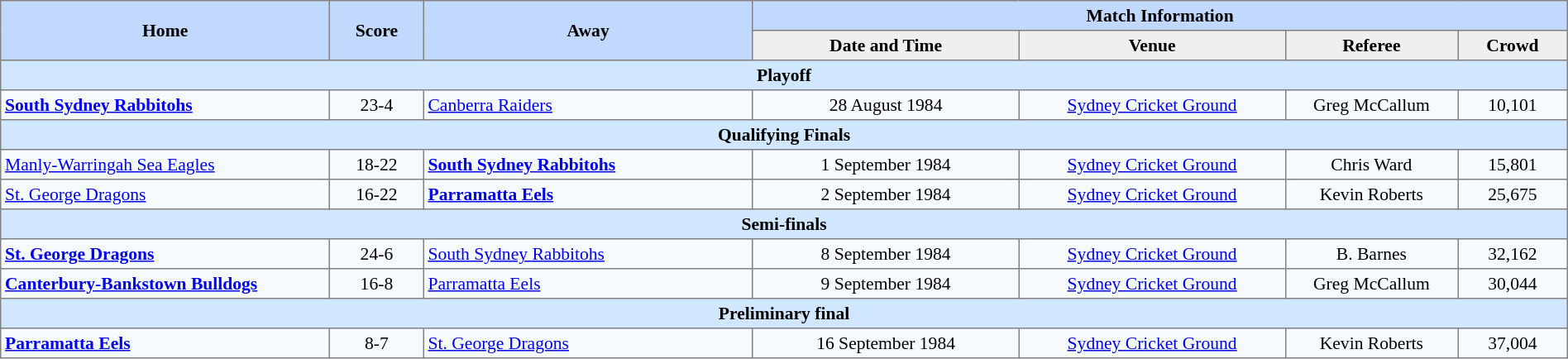<table border=1 style="border-collapse:collapse; font-size:90%; text-align:center;" cellpadding=3 cellspacing=0 width=100%>
<tr bgcolor=#C1D8FF>
<th rowspan=2 width=21%>Home</th>
<th rowspan=2 width=6%>Score</th>
<th rowspan=2 width=21%>Away</th>
<th colspan=6>Match Information</th>
</tr>
<tr bgcolor=#EFEFEF>
<th width=17%>Date and Time</th>
<th width=17%>Venue</th>
<th width=11%>Referee</th>
<th width=7%>Crowd</th>
</tr>
<tr bgcolor="#D0E7FF">
<td colspan=7><strong>Playoff</strong></td>
</tr>
<tr bgcolor=#F5FAFF>
<td align=left> <strong><a href='#'>South Sydney Rabbitohs</a></strong></td>
<td>23-4</td>
<td align=left> <a href='#'>Canberra Raiders</a></td>
<td>28 August 1984</td>
<td><a href='#'>Sydney Cricket Ground</a></td>
<td>Greg McCallum</td>
<td>10,101</td>
</tr>
<tr bgcolor="#D0E7FF">
<td colspan=7><strong>Qualifying Finals</strong></td>
</tr>
<tr bgcolor=#F5FAFF>
<td align=left> <a href='#'>Manly-Warringah Sea Eagles</a></td>
<td>18-22</td>
<td align=left> <strong><a href='#'>South Sydney Rabbitohs</a></strong></td>
<td>1 September 1984</td>
<td><a href='#'>Sydney Cricket Ground</a></td>
<td>Chris Ward</td>
<td>15,801</td>
</tr>
<tr bgcolor=#F5FAFF>
<td align=left> <a href='#'>St. George Dragons</a></td>
<td>16-22</td>
<td align=left> <strong><a href='#'>Parramatta Eels</a></strong></td>
<td>2 September 1984</td>
<td><a href='#'>Sydney Cricket Ground</a></td>
<td>Kevin Roberts</td>
<td>25,675</td>
</tr>
<tr bgcolor="#D0E7FF">
<td colspan=7><strong>Semi-finals</strong></td>
</tr>
<tr bgcolor=#F5FAFF>
<td align=left> <strong><a href='#'>St. George Dragons</a></strong></td>
<td>24-6</td>
<td align=left> <a href='#'>South Sydney Rabbitohs</a></td>
<td>8 September 1984</td>
<td><a href='#'>Sydney Cricket Ground</a></td>
<td>B. Barnes</td>
<td>32,162</td>
</tr>
<tr bgcolor=#F5FAFF>
<td align=left> <strong><a href='#'>Canterbury-Bankstown Bulldogs</a></strong></td>
<td>16-8</td>
<td align=left> <a href='#'>Parramatta Eels</a></td>
<td>9 September 1984</td>
<td><a href='#'>Sydney Cricket Ground</a></td>
<td>Greg McCallum</td>
<td>30,044</td>
</tr>
<tr bgcolor="#D0E7FF">
<td colspan=7><strong>Preliminary final</strong></td>
</tr>
<tr bgcolor=#F5FAFF>
<td align=left> <strong><a href='#'>Parramatta Eels</a></strong></td>
<td>8-7</td>
<td align=left> <a href='#'>St. George Dragons</a></td>
<td>16 September 1984</td>
<td><a href='#'>Sydney Cricket Ground</a></td>
<td>Kevin Roberts</td>
<td>37,004</td>
</tr>
</table>
